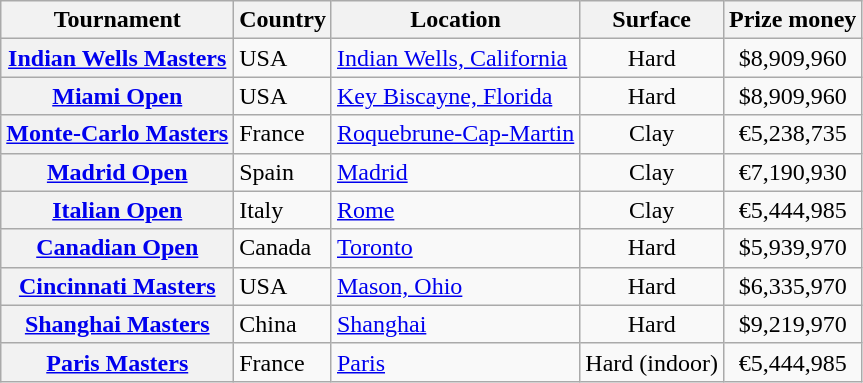<table class="wikitable plainrowheaders nowrap">
<tr>
<th scope="col">Tournament</th>
<th scope="col">Country</th>
<th scope="col">Location</th>
<th scope="col">Surface</th>
<th scope="col">Prize money</th>
</tr>
<tr>
<th scope="row"><a href='#'>Indian Wells Masters</a></th>
<td>USA</td>
<td><a href='#'>Indian Wells, California</a></td>
<td align="center">Hard</td>
<td align="center">$8,909,960</td>
</tr>
<tr>
<th scope="row"><a href='#'>Miami Open</a></th>
<td>USA</td>
<td><a href='#'>Key Biscayne, Florida</a></td>
<td align="center">Hard</td>
<td align="center">$8,909,960</td>
</tr>
<tr>
<th scope="row"><a href='#'>Monte-Carlo Masters</a></th>
<td>France</td>
<td><a href='#'>Roquebrune-Cap-Martin</a></td>
<td align="center">Clay</td>
<td align="center">€5,238,735</td>
</tr>
<tr>
<th scope="row"><a href='#'>Madrid Open</a></th>
<td>Spain</td>
<td><a href='#'>Madrid</a></td>
<td align="center">Clay</td>
<td align="center">€7,190,930</td>
</tr>
<tr>
<th scope="row"><a href='#'>Italian Open</a></th>
<td>Italy</td>
<td><a href='#'>Rome</a></td>
<td align="center">Clay</td>
<td align="center">€5,444,985</td>
</tr>
<tr>
<th scope="row"><a href='#'>Canadian Open</a></th>
<td>Canada</td>
<td><a href='#'>Toronto</a></td>
<td align="center">Hard</td>
<td align="center">$5,939,970</td>
</tr>
<tr>
<th scope="row"><a href='#'>Cincinnati Masters</a></th>
<td>USA</td>
<td><a href='#'>Mason, Ohio</a></td>
<td align="center">Hard</td>
<td align="center">$6,335,970</td>
</tr>
<tr>
<th scope="row"><a href='#'>Shanghai Masters</a></th>
<td>China</td>
<td><a href='#'>Shanghai</a></td>
<td align="center">Hard</td>
<td align="center">$9,219,970</td>
</tr>
<tr>
<th scope="row"><a href='#'>Paris Masters</a></th>
<td>France</td>
<td><a href='#'>Paris</a></td>
<td align="center">Hard (indoor)</td>
<td align="center">€5,444,985</td>
</tr>
</table>
